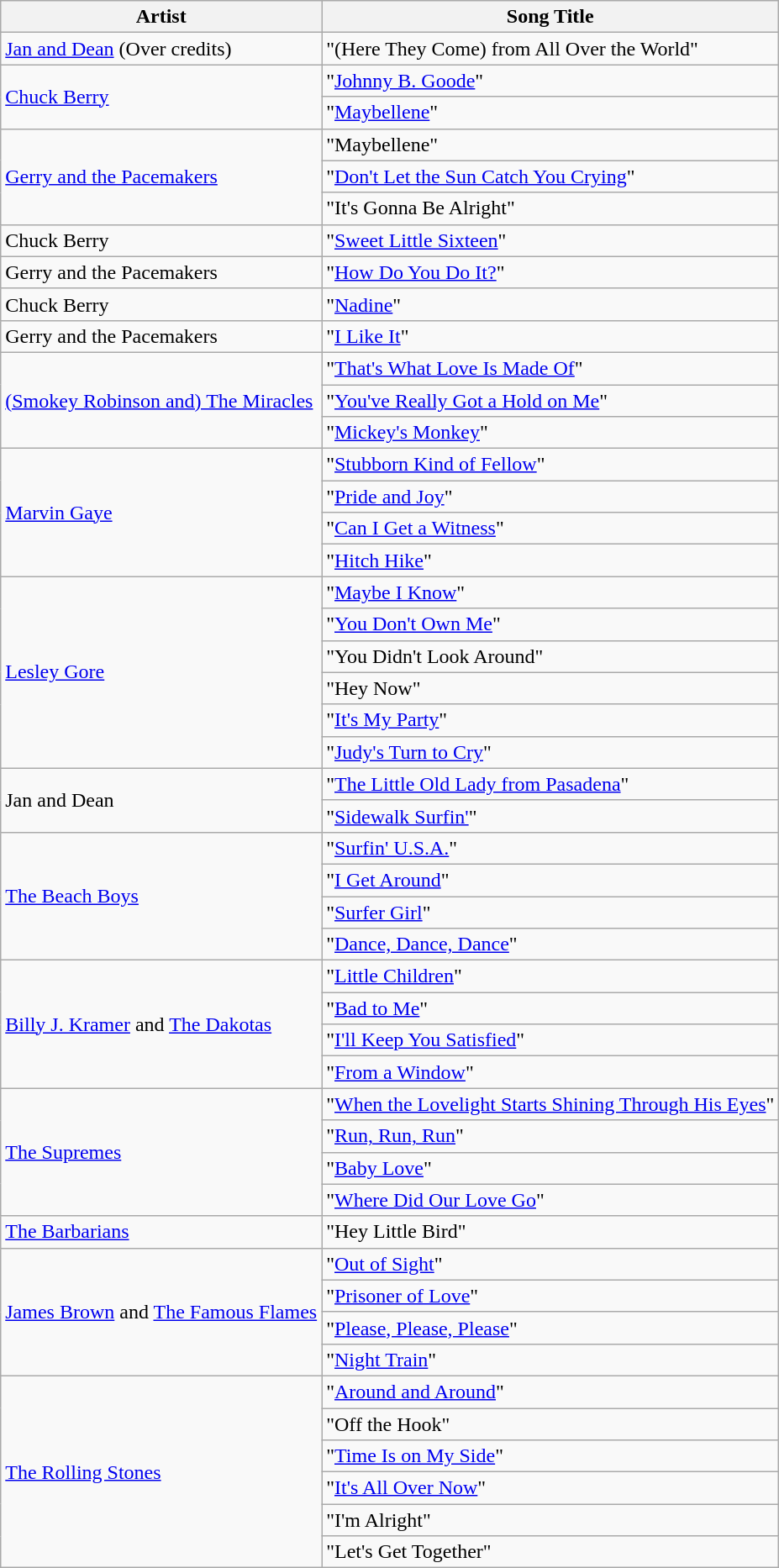<table class="wikitable">
<tr>
<th><strong>Artist</strong></th>
<th><strong>Song Title</strong></th>
</tr>
<tr>
<td><a href='#'>Jan and Dean</a> (Over credits)</td>
<td>"(Here They Come) from All Over the World"</td>
</tr>
<tr>
<td rowspan="2"><a href='#'>Chuck Berry</a></td>
<td>"<a href='#'>Johnny B. Goode</a>"</td>
</tr>
<tr>
<td>"<a href='#'>Maybellene</a>"</td>
</tr>
<tr>
<td rowspan="3"><a href='#'>Gerry and the Pacemakers</a></td>
<td>"Maybellene"</td>
</tr>
<tr>
<td>"<a href='#'>Don't Let the Sun Catch You Crying</a>"</td>
</tr>
<tr>
<td>"It's Gonna Be Alright"</td>
</tr>
<tr>
<td>Chuck Berry</td>
<td>"<a href='#'>Sweet Little Sixteen</a>"</td>
</tr>
<tr>
<td>Gerry and the Pacemakers</td>
<td>"<a href='#'>How Do You Do It?</a>"</td>
</tr>
<tr>
<td>Chuck Berry</td>
<td>"<a href='#'>Nadine</a>"</td>
</tr>
<tr>
<td>Gerry and the Pacemakers</td>
<td>"<a href='#'>I Like It</a>"</td>
</tr>
<tr>
<td rowspan="3"><a href='#'>(Smokey Robinson and) The Miracles</a></td>
<td>"<a href='#'>That's What Love Is Made Of</a>"</td>
</tr>
<tr>
<td>"<a href='#'>You've Really Got a Hold on Me</a>"</td>
</tr>
<tr>
<td>"<a href='#'>Mickey's Monkey</a>"</td>
</tr>
<tr>
<td rowspan="4"><a href='#'>Marvin Gaye</a></td>
<td>"<a href='#'>Stubborn Kind of Fellow</a>"</td>
</tr>
<tr>
<td>"<a href='#'>Pride and Joy</a>"</td>
</tr>
<tr>
<td>"<a href='#'>Can I Get a Witness</a>"</td>
</tr>
<tr>
<td>"<a href='#'>Hitch Hike</a>"</td>
</tr>
<tr>
<td rowspan="6"><a href='#'>Lesley Gore</a></td>
<td>"<a href='#'>Maybe I Know</a>"</td>
</tr>
<tr>
<td>"<a href='#'>You Don't Own Me</a>"</td>
</tr>
<tr>
<td>"You Didn't Look Around"</td>
</tr>
<tr>
<td>"Hey Now"</td>
</tr>
<tr>
<td>"<a href='#'>It's My Party</a>"</td>
</tr>
<tr>
<td>"<a href='#'>Judy's Turn to Cry</a>"</td>
</tr>
<tr>
<td rowspan="2">Jan and Dean</td>
<td>"<a href='#'>The Little Old Lady from Pasadena</a>"</td>
</tr>
<tr>
<td>"<a href='#'>Sidewalk Surfin'</a>"</td>
</tr>
<tr>
<td rowspan="4"><a href='#'>The Beach Boys</a></td>
<td>"<a href='#'>Surfin' U.S.A.</a>"</td>
</tr>
<tr>
<td>"<a href='#'>I Get Around</a>"</td>
</tr>
<tr>
<td>"<a href='#'>Surfer Girl</a>"</td>
</tr>
<tr>
<td>"<a href='#'>Dance, Dance, Dance</a>"</td>
</tr>
<tr>
<td rowspan="4"><a href='#'>Billy J. Kramer</a> and <a href='#'>The Dakotas</a></td>
<td>"<a href='#'>Little Children</a>"</td>
</tr>
<tr>
<td>"<a href='#'>Bad to Me</a>"</td>
</tr>
<tr>
<td>"<a href='#'>I'll Keep You Satisfied</a>"</td>
</tr>
<tr>
<td>"<a href='#'>From a Window</a>"</td>
</tr>
<tr>
<td rowspan="4"><a href='#'>The Supremes</a></td>
<td>"<a href='#'>When the Lovelight Starts Shining Through His Eyes</a>"</td>
</tr>
<tr>
<td>"<a href='#'>Run, Run, Run</a>"</td>
</tr>
<tr>
<td>"<a href='#'>Baby Love</a>"</td>
</tr>
<tr>
<td>"<a href='#'>Where Did Our Love Go</a>"</td>
</tr>
<tr>
<td><a href='#'>The Barbarians</a></td>
<td>"Hey Little Bird"</td>
</tr>
<tr>
<td rowspan="4"><a href='#'>James Brown</a> and <a href='#'>The Famous Flames</a></td>
<td>"<a href='#'>Out of Sight</a>"</td>
</tr>
<tr>
<td>"<a href='#'>Prisoner of Love</a>"</td>
</tr>
<tr>
<td>"<a href='#'>Please, Please, Please</a>"</td>
</tr>
<tr>
<td>"<a href='#'>Night Train</a>"</td>
</tr>
<tr>
<td rowspan="6"><a href='#'>The Rolling Stones</a></td>
<td>"<a href='#'>Around and Around</a>"</td>
</tr>
<tr>
<td>"Off the Hook"</td>
</tr>
<tr>
<td>"<a href='#'>Time Is on My Side</a>"</td>
</tr>
<tr>
<td>"<a href='#'>It's All Over Now</a>"</td>
</tr>
<tr>
<td>"I'm Alright"</td>
</tr>
<tr>
<td>"Let's Get Together"</td>
</tr>
</table>
